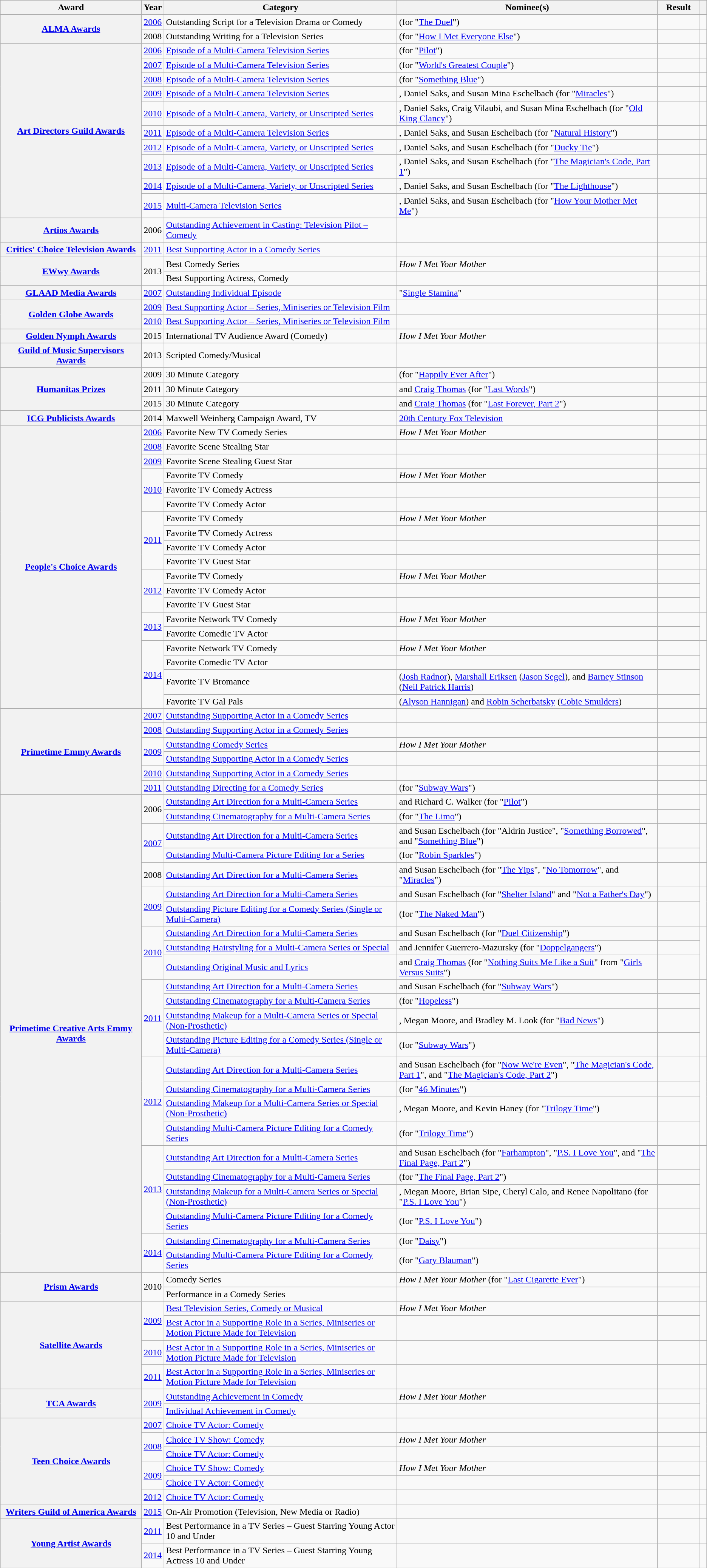<table class="wikitable sortable plainrowheaders" summary="20 wins from 90 nominations">
<tr>
<th scope="col" style="width:20%;">Award</th>
<th scope="col" style="width:3%;">Year</th>
<th scope="col" style="width:33%;">Category</th>
<th scope="col">Nominee(s)</th>
<th scope="col" style="width:6%;">Result</th>
<th scope="col" class="unsortable" style="width:1%;"></th>
</tr>
<tr>
<th scope="row" rowspan="2"><a href='#'>ALMA Awards</a></th>
<td style="text-align: center;"><a href='#'>2006</a></td>
<td>Outstanding Script for a Television Drama or Comedy</td>
<td> (for "<a href='#'>The Duel</a>")</td>
<td></td>
<td style="text-align: center;"></td>
</tr>
<tr>
<td style="text-align: center;">2008</td>
<td>Outstanding Writing for a Television Series</td>
<td> (for "<a href='#'>How I Met Everyone Else</a>")</td>
<td></td>
<td style="text-align: center;"></td>
</tr>
<tr>
<th scope="row" rowspan="10"><a href='#'>Art Directors Guild Awards</a></th>
<td style="text-align: center;"><a href='#'>2006</a></td>
<td><a href='#'>Episode of a Multi-Camera Television Series</a></td>
<td> (for "<a href='#'>Pilot</a>")</td>
<td></td>
<td style="text-align: center;"></td>
</tr>
<tr>
<td style="text-align: center;"><a href='#'>2007</a></td>
<td><a href='#'>Episode of a Multi-Camera Television Series</a></td>
<td> (for "<a href='#'>World's Greatest Couple</a>")</td>
<td></td>
<td style="text-align: center;"></td>
</tr>
<tr>
<td style="text-align: center;"><a href='#'>2008</a></td>
<td><a href='#'>Episode of a Multi-Camera Television Series</a></td>
<td> (for "<a href='#'>Something Blue</a>")</td>
<td></td>
<td style="text-align: center;"></td>
</tr>
<tr>
<td style="text-align: center;"><a href='#'>2009</a></td>
<td><a href='#'>Episode of a Multi-Camera Television Series</a></td>
<td>, Daniel Saks, and Susan Mina Eschelbach (for "<a href='#'>Miracles</a>")</td>
<td></td>
<td style="text-align: center;"></td>
</tr>
<tr>
<td style="text-align: center;"><a href='#'>2010</a></td>
<td><a href='#'>Episode of a Multi-Camera, Variety, or Unscripted Series</a></td>
<td>, Daniel Saks, Craig Vilaubi, and Susan Mina Eschelbach (for "<a href='#'>Old King Clancy</a>")</td>
<td></td>
<td style="text-align: center;"></td>
</tr>
<tr>
<td style="text-align: center;"><a href='#'>2011</a></td>
<td><a href='#'>Episode of a Multi-Camera Television Series</a></td>
<td>, Daniel Saks, and Susan Eschelbach (for "<a href='#'>Natural History</a>")</td>
<td></td>
<td style="text-align: center;"></td>
</tr>
<tr>
<td style="text-align: center;"><a href='#'>2012</a></td>
<td><a href='#'>Episode of a Multi-Camera, Variety, or Unscripted Series</a></td>
<td>, Daniel Saks, and Susan Eschelbach (for "<a href='#'>Ducky Tie</a>")</td>
<td></td>
<td style="text-align: center;"></td>
</tr>
<tr>
<td style="text-align: center;"><a href='#'>2013</a></td>
<td><a href='#'>Episode of a Multi-Camera, Variety, or Unscripted Series</a></td>
<td>, Daniel Saks, and Susan Eschelbach (for "<a href='#'>The Magician's Code, Part 1</a>")</td>
<td></td>
<td style="text-align: center;"></td>
</tr>
<tr>
<td style="text-align: center;"><a href='#'>2014</a></td>
<td><a href='#'>Episode of a Multi-Camera, Variety, or Unscripted Series</a></td>
<td>, Daniel Saks, and Susan Eschelbach (for "<a href='#'>The Lighthouse</a>")</td>
<td></td>
<td style="text-align: center;"></td>
</tr>
<tr>
<td style="text-align: center;"><a href='#'>2015</a></td>
<td><a href='#'>Multi-Camera Television Series</a></td>
<td>, Daniel Saks, and Susan Eschelbach (for "<a href='#'>How Your Mother Met Me</a>")</td>
<td></td>
<td style="text-align: center;"></td>
</tr>
<tr>
<th scope="row"><a href='#'>Artios Awards</a></th>
<td style="text-align: center;">2006</td>
<td><a href='#'>Outstanding Achievement in Casting: Television Pilot – Comedy</a></td>
<td></td>
<td></td>
<td style="text-align: center;"></td>
</tr>
<tr>
<th scope="row"><a href='#'>Critics' Choice Television Awards</a></th>
<td style="text-align: center;"><a href='#'>2011</a></td>
<td><a href='#'>Best Supporting Actor in a Comedy Series</a></td>
<td></td>
<td></td>
<td style="text-align: center;"></td>
</tr>
<tr>
<th scope="row" rowspan="2"><a href='#'>EWwy Awards</a></th>
<td rowspan="2" style="text-align: center;">2013</td>
<td>Best Comedy Series</td>
<td><em>How I Met Your Mother</em></td>
<td></td>
<td rowspan="2" style="text-align: center;"></td>
</tr>
<tr>
<td>Best Supporting Actress, Comedy</td>
<td></td>
<td></td>
</tr>
<tr>
<th scope="row"><a href='#'>GLAAD Media Awards</a></th>
<td style="text-align: center;"><a href='#'>2007</a></td>
<td><a href='#'>Outstanding Individual Episode</a></td>
<td data-sort-value="Single Stamina">"<a href='#'>Single Stamina</a>"</td>
<td></td>
<td style="text-align: center;"></td>
</tr>
<tr>
<th scope="row" rowspan="2"><a href='#'>Golden Globe Awards</a></th>
<td style="text-align: center;"><a href='#'>2009</a></td>
<td><a href='#'>Best Supporting Actor – Series, Miniseries or Television Film</a></td>
<td></td>
<td></td>
<td style="text-align: center;"></td>
</tr>
<tr>
<td style="text-align: center;"><a href='#'>2010</a></td>
<td><a href='#'>Best Supporting Actor – Series, Miniseries or Television Film</a></td>
<td></td>
<td></td>
<td style="text-align: center;"></td>
</tr>
<tr>
<th scope="row"><a href='#'>Golden Nymph Awards</a></th>
<td style="text-align: center;">2015</td>
<td>International TV Audience Award (Comedy)</td>
<td><em>How I Met Your Mother</em></td>
<td></td>
<td style="text-align: center;"></td>
</tr>
<tr>
<th scope="row"><a href='#'>Guild of Music Supervisors Awards</a></th>
<td style="text-align: center;">2013</td>
<td>Scripted Comedy/Musical</td>
<td></td>
<td></td>
<td style="text-align: center;"></td>
</tr>
<tr>
<th scope="row" rowspan="3"><a href='#'>Humanitas Prizes</a></th>
<td style="text-align: center;">2009</td>
<td>30 Minute Category</td>
<td> (for "<a href='#'>Happily Ever After</a>")</td>
<td></td>
<td style="text-align: center;"></td>
</tr>
<tr>
<td style="text-align: center;">2011</td>
<td>30 Minute Category</td>
<td> and <a href='#'>Craig Thomas</a> (for "<a href='#'>Last Words</a>")</td>
<td></td>
<td style="text-align: center;"></td>
</tr>
<tr>
<td style="text-align: center;">2015</td>
<td>30 Minute Category</td>
<td> and <a href='#'>Craig Thomas</a> (for "<a href='#'>Last Forever, Part 2</a>")</td>
<td></td>
<td style="text-align: center;"></td>
</tr>
<tr>
<th scope="row"><a href='#'>ICG Publicists Awards</a></th>
<td style="text-align: center;">2014</td>
<td>Maxwell Weinberg Campaign Award, TV</td>
<td><a href='#'>20th Century Fox Television</a></td>
<td></td>
<td style="text-align: center;"><br></td>
</tr>
<tr>
<th scope="row" rowspan="19"><a href='#'>People's Choice Awards</a></th>
<td style="text-align: center;"><a href='#'>2006</a></td>
<td>Favorite New TV Comedy Series</td>
<td><em>How I Met Your Mother</em></td>
<td></td>
<td style="text-align: center;"></td>
</tr>
<tr>
<td style="text-align: center;"><a href='#'>2008</a></td>
<td>Favorite Scene Stealing Star</td>
<td></td>
<td></td>
<td style="text-align: center;"></td>
</tr>
<tr>
<td style="text-align: center;"><a href='#'>2009</a></td>
<td>Favorite Scene Stealing Guest Star</td>
<td></td>
<td></td>
<td style="text-align: center;"></td>
</tr>
<tr>
<td rowspan="3" style="text-align: center;"><a href='#'>2010</a></td>
<td>Favorite TV Comedy</td>
<td><em>How I Met Your Mother</em></td>
<td></td>
<td rowspan="3" style="text-align: center;"></td>
</tr>
<tr>
<td>Favorite TV Comedy Actress</td>
<td></td>
<td></td>
</tr>
<tr>
<td>Favorite TV Comedy Actor</td>
<td></td>
<td></td>
</tr>
<tr>
<td rowspan="4" style="text-align: center;"><a href='#'>2011</a></td>
<td>Favorite TV Comedy</td>
<td><em>How I Met Your Mother</em></td>
<td></td>
<td rowspan="4" style="text-align: center;"></td>
</tr>
<tr>
<td>Favorite TV Comedy Actress</td>
<td></td>
<td></td>
</tr>
<tr>
<td>Favorite TV Comedy Actor</td>
<td></td>
<td></td>
</tr>
<tr>
<td>Favorite TV Guest Star</td>
<td></td>
<td></td>
</tr>
<tr>
<td rowspan="3" style="text-align: center;"><a href='#'>2012</a></td>
<td>Favorite TV Comedy</td>
<td><em>How I Met Your Mother</em></td>
<td></td>
<td rowspan="3" style="text-align: center;"></td>
</tr>
<tr>
<td>Favorite TV Comedy Actor</td>
<td></td>
<td></td>
</tr>
<tr>
<td>Favorite TV Guest Star</td>
<td></td>
<td></td>
</tr>
<tr>
<td rowspan="2" style="text-align: center;"><a href='#'>2013</a></td>
<td>Favorite Network TV Comedy</td>
<td><em>How I Met Your Mother</em></td>
<td></td>
<td rowspan="2" style="text-align: center;"></td>
</tr>
<tr>
<td>Favorite Comedic TV Actor</td>
<td></td>
<td></td>
</tr>
<tr>
<td rowspan="4" style="text-align: center;"><a href='#'>2014</a></td>
<td>Favorite Network TV Comedy</td>
<td><em>How I Met Your Mother</em></td>
<td></td>
<td rowspan="4" style="text-align: center;"></td>
</tr>
<tr>
<td>Favorite Comedic TV Actor</td>
<td></td>
<td></td>
</tr>
<tr>
<td>Favorite TV Bromance</td>
<td> (<a href='#'>Josh Radnor</a>), <a href='#'>Marshall Eriksen</a> (<a href='#'>Jason Segel</a>), and <a href='#'>Barney Stinson</a> (<a href='#'>Neil Patrick Harris</a>)</td>
<td></td>
</tr>
<tr>
<td>Favorite TV Gal Pals</td>
<td> (<a href='#'>Alyson Hannigan</a>) and <a href='#'>Robin Scherbatsky</a> (<a href='#'>Cobie Smulders</a>)</td>
<td></td>
</tr>
<tr>
<th scope="row" rowspan="6"><a href='#'>Primetime Emmy Awards</a></th>
<td style="text-align: center;"><a href='#'>2007</a></td>
<td><a href='#'>Outstanding Supporting Actor in a Comedy Series</a></td>
<td></td>
<td></td>
<td style="text-align: center;"></td>
</tr>
<tr>
<td style="text-align: center;"><a href='#'>2008</a></td>
<td><a href='#'>Outstanding Supporting Actor in a Comedy Series</a></td>
<td></td>
<td></td>
<td style="text-align: center;"></td>
</tr>
<tr>
<td rowspan="2" style="text-align: center;"><a href='#'>2009</a></td>
<td><a href='#'>Outstanding Comedy Series</a></td>
<td><em>How I Met Your Mother</em></td>
<td></td>
<td rowspan="2" style="text-align: center;"></td>
</tr>
<tr>
<td><a href='#'>Outstanding Supporting Actor in a Comedy Series</a></td>
<td></td>
<td></td>
</tr>
<tr>
<td style="text-align: center;"><a href='#'>2010</a></td>
<td><a href='#'>Outstanding Supporting Actor in a Comedy Series</a></td>
<td></td>
<td></td>
<td style="text-align: center;"></td>
</tr>
<tr>
<td style="text-align: center;"><a href='#'>2011</a></td>
<td><a href='#'>Outstanding Directing for a Comedy Series</a></td>
<td> (for "<a href='#'>Subway Wars</a>")</td>
<td></td>
<td style="text-align: center;"></td>
</tr>
<tr>
<th scope="row" rowspan="24"><a href='#'>Primetime Creative Arts Emmy Awards</a></th>
<td rowspan="2" style="text-align: center;">2006</td>
<td><a href='#'>Outstanding Art Direction for a Multi-Camera Series</a></td>
<td> and Richard C. Walker (for "<a href='#'>Pilot</a>")</td>
<td></td>
<td rowspan="2" style="text-align: center;"></td>
</tr>
<tr>
<td><a href='#'>Outstanding Cinematography for a Multi-Camera Series</a></td>
<td> (for "<a href='#'>The Limo</a>")</td>
<td></td>
</tr>
<tr>
<td rowspan="2" style="text-align: center;"><a href='#'>2007</a></td>
<td><a href='#'>Outstanding Art Direction for a Multi-Camera Series</a></td>
<td> and Susan Eschelbach (for "Aldrin Justice", "<a href='#'>Something Borrowed</a>", and "<a href='#'>Something Blue</a>")</td>
<td></td>
<td rowspan="2" style="text-align: center;"></td>
</tr>
<tr>
<td><a href='#'>Outstanding Multi-Camera Picture Editing for a Series</a></td>
<td> (for "<a href='#'>Robin Sparkles</a>")</td>
<td></td>
</tr>
<tr>
<td style="text-align: center;">2008</td>
<td><a href='#'>Outstanding Art Direction for a Multi-Camera Series</a></td>
<td> and Susan Eschelbach (for "<a href='#'>The Yips</a>", "<a href='#'>No Tomorrow</a>", and "<a href='#'>Miracles</a>")</td>
<td></td>
<td style="text-align: center;"></td>
</tr>
<tr>
<td rowspan="2" style="text-align: center;"><a href='#'>2009</a></td>
<td><a href='#'>Outstanding Art Direction for a Multi-Camera Series</a></td>
<td> and Susan Eschelbach (for "<a href='#'>Shelter Island</a>" and "<a href='#'>Not a Father's Day</a>")</td>
<td></td>
<td rowspan="2" style="text-align: center;"></td>
</tr>
<tr>
<td><a href='#'>Outstanding Picture Editing for a Comedy Series (Single or Multi-Camera)</a></td>
<td> (for "<a href='#'>The Naked Man</a>")</td>
<td></td>
</tr>
<tr>
<td rowspan="3" style="text-align: center;"><a href='#'>2010</a></td>
<td><a href='#'>Outstanding Art Direction for a Multi-Camera Series</a></td>
<td> and Susan Eschelbach (for "<a href='#'>Duel Citizenship</a>")</td>
<td></td>
<td rowspan="3" style="text-align: center;"></td>
</tr>
<tr>
<td><a href='#'>Outstanding Hairstyling for a Multi-Camera Series or Special</a></td>
<td> and Jennifer Guerrero-Mazursky (for "<a href='#'>Doppelgangers</a>")</td>
<td></td>
</tr>
<tr>
<td><a href='#'>Outstanding Original Music and Lyrics</a></td>
<td> and <a href='#'>Craig Thomas</a> (for "<a href='#'>Nothing Suits Me Like a Suit</a>" from "<a href='#'>Girls Versus Suits</a>")</td>
<td></td>
</tr>
<tr>
<td rowspan="4" style="text-align: center;"><a href='#'>2011</a></td>
<td><a href='#'>Outstanding Art Direction for a Multi-Camera Series</a></td>
<td> and Susan Eschelbach (for "<a href='#'>Subway Wars</a>")</td>
<td></td>
<td rowspan="4" style="text-align: center;"></td>
</tr>
<tr>
<td><a href='#'>Outstanding Cinematography for a Multi-Camera Series</a></td>
<td> (for "<a href='#'>Hopeless</a>")</td>
<td></td>
</tr>
<tr>
<td><a href='#'>Outstanding Makeup for a Multi-Camera Series or Special (Non-Prosthetic)</a></td>
<td>, Megan Moore, and Bradley M. Look (for "<a href='#'>Bad News</a>")</td>
<td></td>
</tr>
<tr>
<td><a href='#'>Outstanding Picture Editing for a Comedy Series (Single or Multi-Camera)</a></td>
<td> (for "<a href='#'>Subway Wars</a>")</td>
<td></td>
</tr>
<tr>
<td rowspan="4" style="text-align: center;"><a href='#'>2012</a></td>
<td><a href='#'>Outstanding Art Direction for a Multi-Camera Series</a></td>
<td> and Susan Eschelbach (for "<a href='#'>Now We're Even</a>", "<a href='#'>The Magician's Code, Part 1</a>", and "<a href='#'>The Magician's Code, Part 2</a>")</td>
<td></td>
<td rowspan="4" style="text-align: center;"></td>
</tr>
<tr>
<td><a href='#'>Outstanding Cinematography for a Multi-Camera Series</a></td>
<td> (for "<a href='#'>46 Minutes</a>")</td>
<td></td>
</tr>
<tr>
<td><a href='#'>Outstanding Makeup for a Multi-Camera Series or Special (Non-Prosthetic)</a></td>
<td>, Megan Moore, and Kevin Haney (for "<a href='#'>Trilogy Time</a>")</td>
<td></td>
</tr>
<tr>
<td><a href='#'>Outstanding Multi-Camera Picture Editing for a Comedy Series</a></td>
<td> (for "<a href='#'>Trilogy Time</a>")</td>
<td></td>
</tr>
<tr>
<td rowspan="4" style="text-align: center;"><a href='#'>2013</a></td>
<td><a href='#'>Outstanding Art Direction for a Multi-Camera Series</a></td>
<td> and Susan Eschelbach (for "<a href='#'>Farhampton</a>", "<a href='#'>P.S. I Love You</a>", and "<a href='#'>The Final Page, Part 2</a>")</td>
<td></td>
<td rowspan="4" style="text-align: center;"></td>
</tr>
<tr>
<td><a href='#'>Outstanding Cinematography for a Multi-Camera Series</a></td>
<td> (for "<a href='#'>The Final Page, Part 2</a>")</td>
<td></td>
</tr>
<tr>
<td><a href='#'>Outstanding Makeup for a Multi-Camera Series or Special (Non-Prosthetic)</a></td>
<td>, Megan Moore, Brian Sipe, Cheryl Calo, and Renee Napolitano (for "<a href='#'>P.S. I Love You</a>")</td>
<td></td>
</tr>
<tr>
<td><a href='#'>Outstanding Multi-Camera Picture Editing for a Comedy Series</a></td>
<td> (for "<a href='#'>P.S. I Love You</a>")</td>
<td></td>
</tr>
<tr>
<td rowspan="2" style="text-align: center;"><a href='#'>2014</a></td>
<td><a href='#'>Outstanding Cinematography for a Multi-Camera Series</a></td>
<td> (for "<a href='#'>Daisy</a>")</td>
<td></td>
<td rowspan="2" style="text-align: center;"></td>
</tr>
<tr>
<td><a href='#'>Outstanding Multi-Camera Picture Editing for a Comedy Series</a></td>
<td> (for "<a href='#'>Gary Blauman</a>")</td>
<td></td>
</tr>
<tr>
<th scope="row" rowspan="2"><a href='#'>Prism Awards</a></th>
<td rowspan="2" style="text-align: center;">2010</td>
<td>Comedy Series</td>
<td><em>How I Met Your Mother</em> (for "<a href='#'>Last Cigarette Ever</a>")</td>
<td></td>
<td rowspan="2" style="text-align: center;"></td>
</tr>
<tr>
<td>Performance in a Comedy Series</td>
<td></td>
<td></td>
</tr>
<tr>
<th scope="row" rowspan="4"><a href='#'>Satellite Awards</a></th>
<td rowspan="2" style="text-align: center;"><a href='#'>2009</a></td>
<td><a href='#'>Best Television Series, Comedy or Musical</a></td>
<td><em>How I Met Your Mother</em></td>
<td></td>
<td rowspan="2" style="text-align: center;"></td>
</tr>
<tr>
<td><a href='#'>Best Actor in a Supporting Role in a Series, Miniseries or Motion Picture Made for Television</a></td>
<td></td>
<td></td>
</tr>
<tr>
<td style="text-align: center;"><a href='#'>2010</a></td>
<td><a href='#'>Best Actor in a Supporting Role in a Series, Miniseries or Motion Picture Made for Television</a></td>
<td></td>
<td></td>
<td style="text-align: center;"></td>
</tr>
<tr>
<td style="text-align: center;"><a href='#'>2011</a></td>
<td><a href='#'>Best Actor in a Supporting Role in a Series, Miniseries or Motion Picture Made for Television</a></td>
<td></td>
<td></td>
<td style="text-align: center;"></td>
</tr>
<tr>
<th scope="row" rowspan="2"><a href='#'>TCA Awards</a></th>
<td rowspan="2" style="text-align: center;"><a href='#'>2009</a></td>
<td><a href='#'>Outstanding Achievement in Comedy</a></td>
<td><em>How I Met Your Mother</em></td>
<td></td>
<td rowspan="2" style="text-align: center;"></td>
</tr>
<tr>
<td><a href='#'>Individual Achievement in Comedy</a></td>
<td></td>
<td></td>
</tr>
<tr>
<th scope="row" rowspan="6"><a href='#'>Teen Choice Awards</a></th>
<td style="text-align: center;"><a href='#'>2007</a></td>
<td><a href='#'>Choice TV Actor: Comedy</a></td>
<td></td>
<td></td>
<td style="text-align: center;"></td>
</tr>
<tr>
<td rowspan="2" style="text-align: center;"><a href='#'>2008</a></td>
<td><a href='#'>Choice TV Show: Comedy</a></td>
<td><em>How I Met Your Mother</em></td>
<td></td>
<td rowspan="2" style="text-align: center;"></td>
</tr>
<tr>
<td><a href='#'>Choice TV Actor: Comedy</a></td>
<td></td>
<td></td>
</tr>
<tr>
<td rowspan="2" style="text-align: center;"><a href='#'>2009</a></td>
<td><a href='#'>Choice TV Show: Comedy</a></td>
<td><em>How I Met Your Mother</em></td>
<td></td>
<td rowspan="2" style="text-align: center;"></td>
</tr>
<tr>
<td><a href='#'>Choice TV Actor: Comedy</a></td>
<td></td>
<td></td>
</tr>
<tr>
<td style="text-align: center;"><a href='#'>2012</a></td>
<td><a href='#'>Choice TV Actor: Comedy</a></td>
<td></td>
<td></td>
<td style="text-align: center;"></td>
</tr>
<tr>
<th scope="row"><a href='#'>Writers Guild of America Awards</a></th>
<td style="text-align: center;"><a href='#'>2015</a></td>
<td>On-Air Promotion (Television, New Media or Radio)</td>
<td></td>
<td></td>
<td style="text-align: center;"></td>
</tr>
<tr>
<th scope="row" rowspan="2"><a href='#'>Young Artist Awards</a></th>
<td style="text-align: center;"><a href='#'>2011</a></td>
<td>Best Performance in a TV Series – Guest Starring Young Actor 10 and Under</td>
<td></td>
<td></td>
<td style="text-align: center;"></td>
</tr>
<tr>
<td style="text-align: center;"><a href='#'>2014</a></td>
<td>Best Performance in a TV Series – Guest Starring Young Actress 10 and Under</td>
<td></td>
<td></td>
<td style="text-align: center;"></td>
</tr>
</table>
